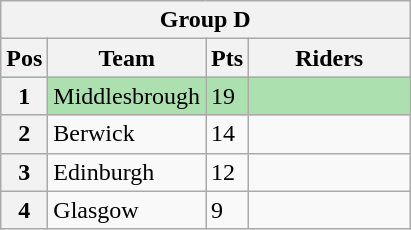<table class="wikitable">
<tr>
<th colspan="4">Group D</th>
</tr>
<tr>
<th width=20>Pos</th>
<th width=80>Team</th>
<th width=20>Pts</th>
<th width=100>Riders</th>
</tr>
<tr style="background:#ACE1AF;">
<th>1</th>
<td>Middlesbrough</td>
<td>19</td>
<td></td>
</tr>
<tr>
<th>2</th>
<td>Berwick</td>
<td>14</td>
<td></td>
</tr>
<tr>
<th>3</th>
<td>Edinburgh</td>
<td>12</td>
<td></td>
</tr>
<tr>
<th>4</th>
<td>Glasgow</td>
<td>9</td>
<td></td>
</tr>
</table>
